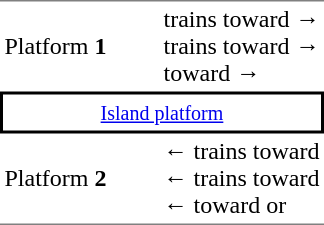<table border=0 cellspacing=0 cellpadding=3>
<tr>
<td style="border-top:solid 1px gray;" width=100>Platform <strong>1</strong></td>
<td style="border-top:solid 1px gray;">  trains toward   →<br>  trains toward   →<br>  toward   →</td>
</tr>
<tr>
<td style="border-top:solid 2px black;border-right:solid 2px black;border-left:solid 2px black;border-bottom:solid 2px black;text-align:center;" colspan=2><small><a href='#'>Island platform</a></small></td>
</tr>
<tr>
<td style="border-bottom:solid 1px gray;">Platform <strong>2</strong></td>
<td style="border-bottom:solid 1px gray;">←  trains toward  <br>←  trains toward  <br>←  toward  or  </td>
</tr>
</table>
